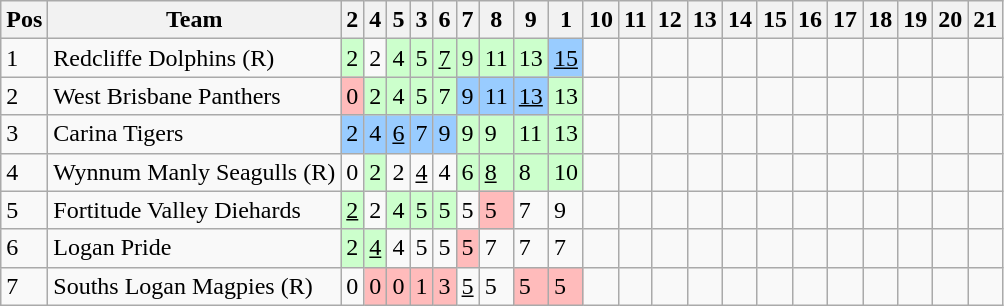<table class="wikitable">
<tr>
<th>Pos</th>
<th>Team</th>
<th>2</th>
<th>4</th>
<th>5</th>
<th>3</th>
<th>6</th>
<th>7</th>
<th>8</th>
<th>9</th>
<th>1</th>
<th>10</th>
<th>11</th>
<th>12</th>
<th>13</th>
<th>14</th>
<th>15</th>
<th>16</th>
<th>17</th>
<th>18</th>
<th>19</th>
<th>20</th>
<th>21</th>
</tr>
<tr>
<td>1</td>
<td> Redcliffe Dolphins (R)</td>
<td style="background:#ccffcc;">2</td>
<td>2</td>
<td style="background:#ccffcc;">4</td>
<td style="background:#ccffcc;">5</td>
<td style="background:#ccffcc;"><u>7</u></td>
<td style="background:#ccffcc;">9</td>
<td style="background:#ccffcc;">11</td>
<td style="background:#ccffcc;">13</td>
<td style="background:#99ccff;"><u>15</u></td>
<td></td>
<td></td>
<td></td>
<td></td>
<td></td>
<td></td>
<td></td>
<td></td>
<td></td>
<td></td>
<td></td>
<td></td>
</tr>
<tr>
<td>2</td>
<td> West Brisbane Panthers</td>
<td style="background:#ffbbbb;">0</td>
<td style="background:#ccffcc;">2</td>
<td style="background:#ccffcc;">4</td>
<td style="background:#ccffcc;">5</td>
<td style="background:#ccffcc;">7</td>
<td style="background:#99ccff;">9</td>
<td style="background:#99ccff;">11</td>
<td style="background:#99ccff;"><u>13</u></td>
<td style="background:#ccffcc;">13</td>
<td></td>
<td></td>
<td></td>
<td></td>
<td></td>
<td></td>
<td></td>
<td></td>
<td></td>
<td></td>
<td></td>
<td></td>
</tr>
<tr>
<td>3</td>
<td> Carina Tigers</td>
<td style="background:#99ccff;">2</td>
<td style="background:#99ccff;">4</td>
<td style="background:#99ccff;"><u>6</u></td>
<td style="background:#99ccff;">7</td>
<td style="background:#99ccff;">9</td>
<td style="background:#ccffcc;">9</td>
<td style="background:#ccffcc;">9</td>
<td style="background:#ccffcc;">11</td>
<td style="background:#ccffcc;">13</td>
<td></td>
<td></td>
<td></td>
<td></td>
<td></td>
<td></td>
<td></td>
<td></td>
<td></td>
<td></td>
<td></td>
<td></td>
</tr>
<tr>
<td>4</td>
<td> Wynnum Manly Seagulls (R)</td>
<td>0</td>
<td style="background:#ccffcc;">2</td>
<td>2</td>
<td><u>4</u></td>
<td>4</td>
<td style="background:#ccffcc;">6</td>
<td style="background:#ccffcc;"><u>8</u></td>
<td style="background:#ccffcc;">8</td>
<td style="background:#ccffcc;">10</td>
<td></td>
<td></td>
<td></td>
<td></td>
<td></td>
<td></td>
<td></td>
<td></td>
<td></td>
<td></td>
<td></td>
<td></td>
</tr>
<tr>
<td>5</td>
<td> Fortitude Valley Diehards</td>
<td style="background:#ccffcc;"><u>2</u></td>
<td>2</td>
<td style="background:#ccffcc;">4</td>
<td style="background:#ccffcc;">5</td>
<td style="background:#ccffcc;">5</td>
<td>5</td>
<td style="background:#ffbbbb;">5</td>
<td>7</td>
<td>9</td>
<td></td>
<td></td>
<td></td>
<td></td>
<td></td>
<td></td>
<td></td>
<td></td>
<td></td>
<td></td>
<td></td>
<td></td>
</tr>
<tr>
<td>6</td>
<td> Logan Pride</td>
<td style="background:#ccffcc;">2</td>
<td style="background:#ccffcc;"><u>4</u></td>
<td>4</td>
<td>5</td>
<td>5</td>
<td style="background:#ffbbbb;">5</td>
<td>7</td>
<td>7</td>
<td>7</td>
<td></td>
<td></td>
<td></td>
<td></td>
<td></td>
<td></td>
<td></td>
<td></td>
<td></td>
<td></td>
<td></td>
<td></td>
</tr>
<tr>
<td>7</td>
<td> Souths Logan Magpies (R)</td>
<td>0</td>
<td style="background:#ffbbbb;">0</td>
<td style="background:#ffbbbb;">0</td>
<td style="background:#ffbbbb;">1</td>
<td style="background:#ffbbbb;">3</td>
<td><u>5</u></td>
<td>5</td>
<td style="background:#ffbbbb;">5</td>
<td style="background:#ffbbbb;">5</td>
<td></td>
<td></td>
<td></td>
<td></td>
<td></td>
<td></td>
<td></td>
<td></td>
<td></td>
<td></td>
<td></td>
<td></td>
</tr>
</table>
